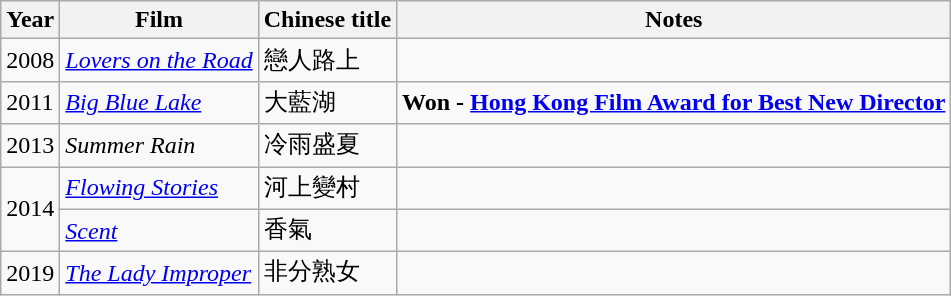<table class="wikitable plainrowheaders sortable" style="text-align:left;font-size:100%;">
<tr>
<th>Year</th>
<th>Film</th>
<th>Chinese title</th>
<th>Notes</th>
</tr>
<tr>
<td>2008</td>
<td><em><a href='#'>Lovers on the Road</a></em></td>
<td>戀人路上</td>
<td></td>
</tr>
<tr>
<td>2011</td>
<td><em><a href='#'>Big Blue Lake</a></em></td>
<td>大藍湖</td>
<td><strong>Won - <a href='#'>Hong Kong Film Award for Best New Director</a></strong></td>
</tr>
<tr>
<td>2013</td>
<td><em>Summer Rain</em></td>
<td>冷雨盛夏</td>
<td></td>
</tr>
<tr>
<td rowspan=2>2014</td>
<td><em><a href='#'>Flowing Stories</a></em></td>
<td>河上變村</td>
<td></td>
</tr>
<tr>
<td><em><a href='#'>Scent</a></em></td>
<td>香氣</td>
<td></td>
</tr>
<tr>
<td>2019</td>
<td><em><a href='#'>The Lady Improper</a></em></td>
<td>非分熟女</td>
<td></td>
</tr>
</table>
